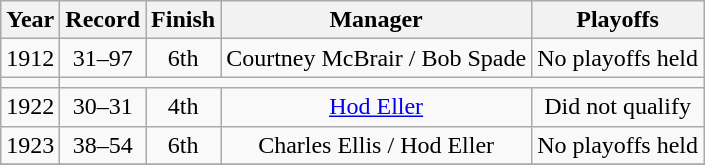<table class="wikitable">
<tr style="background: #F2F2F2;">
<th>Year</th>
<th>Record</th>
<th>Finish</th>
<th>Manager</th>
<th>Playoffs</th>
</tr>
<tr align=center>
<td>1912</td>
<td>31–97</td>
<td>6th</td>
<td>Courtney McBrair / Bob Spade</td>
<td>No playoffs held</td>
</tr>
<tr align=center>
<td></td>
</tr>
<tr align=center>
<td>1922</td>
<td>30–31</td>
<td>4th</td>
<td><a href='#'>Hod Eller</a></td>
<td>Did not qualify</td>
</tr>
<tr align=center>
<td>1923</td>
<td>38–54</td>
<td>6th</td>
<td>Charles Ellis / Hod Eller</td>
<td>No playoffs held</td>
</tr>
<tr align=center>
</tr>
</table>
